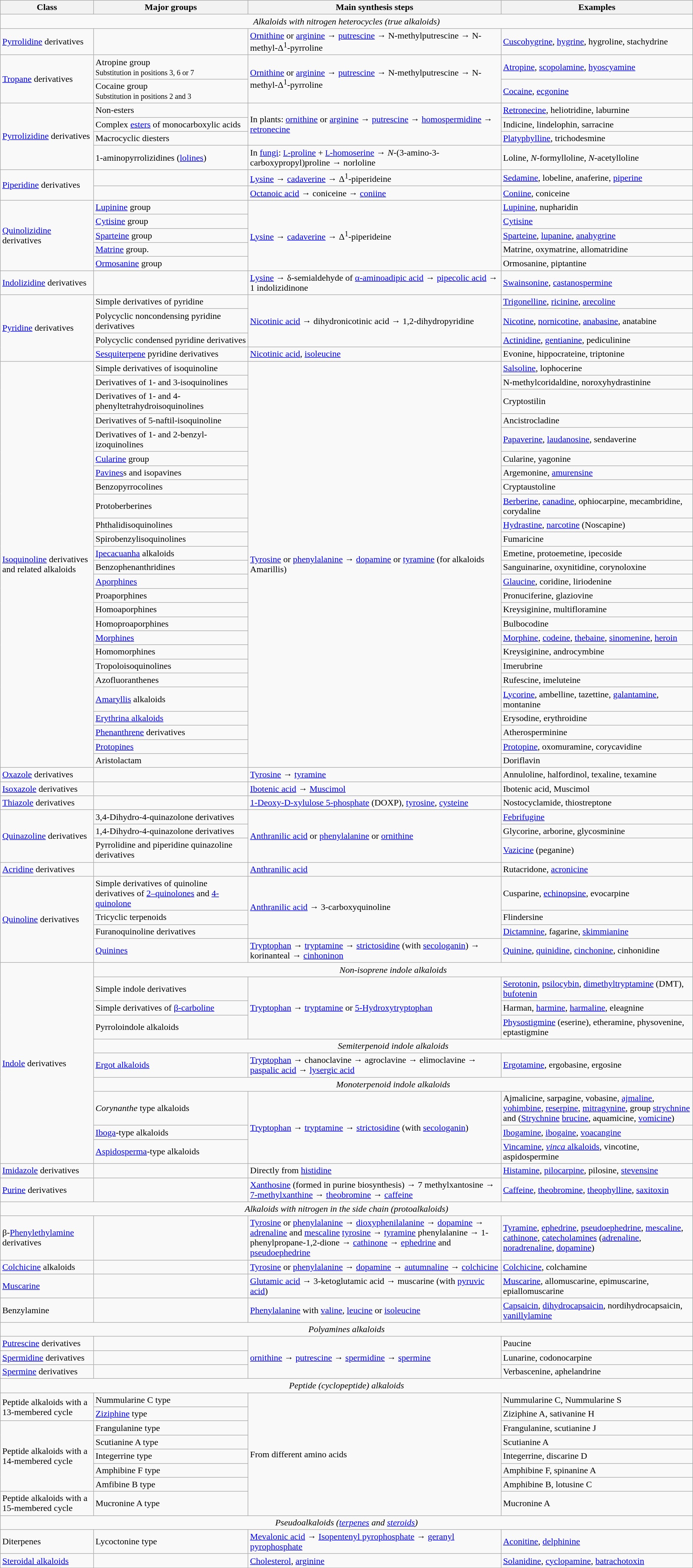<table Class = "wikitable skin-invert-image">
<tr>
<th>Class</th>
<th>Major groups</th>
<th>Main synthesis steps</th>
<th>Examples</th>
</tr>
<tr>
<td colspan="4"  style="text-align:center; background:# DADADA;"><em>Alkaloids with nitrogen heterocycles (true alkaloids)</em></td>
</tr>
<tr>
<td><a href='#'>Pyrrolidine</a> derivatives<br></td>
<td></td>
<td><a href='#'>Ornithine</a> or <a href='#'>arginine</a> → <a href='#'>putrescine</a> → N-methylputrescine → N-methyl-Δ<sup>1</sup>-pyrroline</td>
<td><a href='#'>Cuscohygrine</a>, <a href='#'>hygrine</a>, hygroline, stachydrine</td>
</tr>
<tr>
<td Rowspan = "2"><a href='#'>Tropane</a> derivatives<br></td>
<td>Atropine group<br><small>Substitution in positions 3, 6 or 7 </small></td>
<td Rowspan = "2"><a href='#'>Ornithine</a> or <a href='#'>arginine</a> → <a href='#'>putrescine</a> → N-methylputrescine → N-methyl-Δ<sup>1</sup>-pyrroline</td>
<td><a href='#'>Atropine</a>, <a href='#'>scopolamine</a>, <a href='#'>hyoscyamine</a></td>
</tr>
<tr>
<td>Cocaine group<br> <small>Substitution in positions 2 and 3 </small></td>
<td><a href='#'>Cocaine</a>, <a href='#'>ecgonine</a></td>
</tr>
<tr>
<td Rowspan = "4"><a href='#'>Pyrrolizidine</a> derivatives<br></td>
<td>Non-esters</td>
<td Rowspan = "3">In plants: <a href='#'>ornithine</a> or <a href='#'>arginine</a> → <a href='#'>putrescine</a> → <a href='#'>homospermidine</a> → <a href='#'>retronecine</a></td>
<td><a href='#'>Retronecine</a>, heliotridine, laburnine</td>
</tr>
<tr>
<td>Complex <a href='#'>esters</a> of monocarboxylic acids</td>
<td>Indicine, lindelophin, sarracine</td>
</tr>
<tr>
<td>Macrocyclic diesters</td>
<td><a href='#'>Platyphylline</a>, trichodesmine</td>
</tr>
<tr>
<td>1-aminopyrrolizidines (<a href='#'>lolines</a>)</td>
<td>In <a href='#'>fungi</a>: <a href='#'><small>L</small>-proline</a> + <a href='#'><small>L</small>-homoserine</a> → <em>N</em>-(3-amino-3-carboxypropyl)proline → norloline</td>
<td>Loline, <em>N</em>-formylloline, <em>N</em>-acetylloline</td>
</tr>
<tr>
<td Rowspan = "2"><a href='#'>Piperidine</a> derivatives<br></td>
<td></td>
<td><a href='#'>Lysine</a> → <a href='#'>cadaverine</a> → Δ<sup>1</sup>-piperideine</td>
<td><a href='#'>Sedamine</a>, lobeline, anaferine, <a href='#'>piperine</a></td>
</tr>
<tr>
<td></td>
<td><a href='#'>Octanoic acid</a> → coniceine → <a href='#'>coniine</a></td>
<td><a href='#'>Coniine</a>, coniceine</td>
</tr>
<tr>
<td Rowspan = "5"><a href='#'>Quinolizidine</a> derivatives<br></td>
<td><a href='#'>Lupinine</a> group</td>
<td Rowspan = "5"><a href='#'>Lysine</a> → <a href='#'>cadaverine</a> → Δ<sup>1</sup>-piperideine</td>
<td><a href='#'>Lupinine</a>, nupharidin</td>
</tr>
<tr>
<td><a href='#'>Cytisine</a> group</td>
<td><a href='#'>Cytisine</a></td>
</tr>
<tr>
<td><a href='#'>Sparteine</a> group</td>
<td><a href='#'>Sparteine</a>, <a href='#'>lupanine</a>, <a href='#'>anahygrine</a></td>
</tr>
<tr>
<td><a href='#'>Matrine</a> group.</td>
<td>Matrine, oxymatrine, allomatridine</td>
</tr>
<tr>
<td><a href='#'>Ormosanine</a> group</td>
<td>Ormosanine, piptantine</td>
</tr>
<tr>
<td><a href='#'>Indolizidine</a> derivatives<br></td>
<td></td>
<td><a href='#'>Lysine</a> → δ-semialdehyde of <a href='#'>α-aminoadipic acid</a> → <a href='#'>pipecolic acid</a> → 1 indolizidinone</td>
<td><a href='#'>Swainsonine</a>, <a href='#'>castanospermine</a></td>
</tr>
<tr>
<td Rowspan = "4"><a href='#'>Pyridine</a> derivatives<br></td>
<td>Simple derivatives of pyridine</td>
<td Rowspan = "3"><a href='#'>Nicotinic acid</a> → dihydronicotinic acid → 1,2-dihydropyridine</td>
<td><a href='#'>Trigonelline</a>, <a href='#'>ricinine</a>, <a href='#'>arecoline</a></td>
</tr>
<tr>
<td>Polycyclic noncondensing pyridine derivatives</td>
<td><a href='#'>Nicotine</a>, <a href='#'>nornicotine</a>, <a href='#'>anabasine</a>, anatabine</td>
</tr>
<tr>
<td>Polycyclic condensed pyridine derivatives</td>
<td><a href='#'>Actinidine</a>, <a href='#'>gentianine</a>, pediculinine</td>
</tr>
<tr>
<td><a href='#'>Sesquiterpene</a> pyridine derivatives</td>
<td><a href='#'>Nicotinic acid</a>, <a href='#'>isoleucine</a></td>
<td>Evonine, hippocrateine, triptonine</td>
</tr>
<tr>
<td Rowspan = "26"><a href='#'>Isoquinoline</a> derivatives and related alkaloids<br></td>
<td>Simple derivatives of isoquinoline</td>
<td Rowspan = "26"><a href='#'>Tyrosine</a> or <a href='#'>phenylalanine</a> → <a href='#'>dopamine</a> or <a href='#'>tyramine</a> (for alkaloids Amarillis)</td>
<td><a href='#'>Salsoline</a>, lophocerine</td>
</tr>
<tr>
<td>Derivatives of 1- and 3-isoquinolines</td>
<td>N-methylcoridaldine, noroxyhydrastinine</td>
</tr>
<tr>
<td>Derivatives of 1- and 4-phenyltetrahydroisoquinolines</td>
<td>Cryptostilin</td>
</tr>
<tr>
<td>Derivatives of 5-naftil-isoquinoline</td>
<td>Ancistrocladine</td>
</tr>
<tr>
<td>Derivatives of 1- and 2-benzyl-izoquinolines</td>
<td><a href='#'>Papaverine</a>, <a href='#'>laudanosine</a>, sendaverine</td>
</tr>
<tr>
<td><a href='#'>Cularine</a> group</td>
<td>Cularine, yagonine</td>
</tr>
<tr>
<td><a href='#'>Pavines</a>s and isopavines</td>
<td>Argemonine, <a href='#'>amurensine</a></td>
</tr>
<tr>
<td>Benzopyrrocolines</td>
<td>Cryptaustoline</td>
</tr>
<tr>
<td>Protoberberines</td>
<td><a href='#'>Berberine</a>, <a href='#'>canadine</a>, ophiocarpine, mecambridine, corydaline</td>
</tr>
<tr>
<td>Phthalidisoquinolines</td>
<td><a href='#'>Hydrastine</a>, <a href='#'>narcotine</a> (Noscapine)</td>
</tr>
<tr>
<td>Spirobenzylisoquinolines</td>
<td>Fumaricine</td>
</tr>
<tr>
<td><a href='#'>Ipecacuanha</a> alkaloids</td>
<td>Emetine, protoemetine, ipecoside</td>
</tr>
<tr>
<td>Benzophenanthridines</td>
<td>Sanguinarine, oxynitidine, corynoloxine</td>
</tr>
<tr>
<td><a href='#'>Aporphines</a></td>
<td><a href='#'>Glaucine</a>, coridine, liriodenine</td>
</tr>
<tr>
<td>Proaporphines</td>
<td>Pronuciferine, glaziovine</td>
</tr>
<tr>
<td>Homoaporphines</td>
<td>Kreysiginine, multifloramine</td>
</tr>
<tr>
<td>Homoproaporphines</td>
<td>Bulbocodine</td>
</tr>
<tr>
<td><a href='#'>Morphines</a></td>
<td><a href='#'>Morphine</a>, <a href='#'>codeine</a>, <a href='#'>thebaine</a>, <a href='#'>sinomenine</a>, <a href='#'>heroin</a></td>
</tr>
<tr>
<td>Homomorphines</td>
<td>Kreysiginine, androcymbine</td>
</tr>
<tr>
<td>Tropoloisoquinolines</td>
<td>Imerubrine</td>
</tr>
<tr>
<td>Azofluoranthenes</td>
<td>Rufescine, imeluteine</td>
</tr>
<tr>
<td><a href='#'>Amaryllis</a> alkaloids</td>
<td><a href='#'>Lycorine</a>, ambelline, tazettine, <a href='#'>galantamine</a>, montanine</td>
</tr>
<tr>
<td><a href='#'>Erythrina alkaloids</a></td>
<td>Erysodine, erythroidine</td>
</tr>
<tr>
<td><a href='#'>Phenanthrene</a> derivatives</td>
<td>Atherosperminine</td>
</tr>
<tr>
<td><a href='#'>Protopines</a></td>
<td><a href='#'>Protopine</a>, oxomuramine, corycavidine</td>
</tr>
<tr>
<td>Aristolactam</td>
<td>Doriflavin</td>
</tr>
<tr>
<td><a href='#'>Oxazole</a> derivatives<br></td>
<td></td>
<td><a href='#'>Tyrosine</a> → <a href='#'>tyramine</a></td>
<td>Annuloline, halfordinol, texaline, texamine</td>
</tr>
<tr>
<td><a href='#'>Isoxazole</a> derivatives<br></td>
<td></td>
<td><a href='#'>Ibotenic acid</a> → <a href='#'>Muscimol</a></td>
<td>Ibotenic acid, Muscimol</td>
</tr>
<tr>
<td><a href='#'>Thiazole</a> derivatives<br></td>
<td></td>
<td><a href='#'>1-Deoxy-D-xylulose 5-phosphate</a> (DOXP), <a href='#'>tyrosine</a>, <a href='#'>cysteine</a></td>
<td>Nostocyclamide, thiostreptone</td>
</tr>
<tr>
<td Rowspan = "3"><a href='#'>Quinazoline</a> derivatives<br></td>
<td>3,4-Dihydro-4-quinazolone derivatives</td>
<td Rowspan = "3"><a href='#'>Anthranilic acid</a> or <a href='#'>phenylalanine</a> or <a href='#'>ornithine</a></td>
<td><a href='#'>Febrifugine</a></td>
</tr>
<tr>
<td>1,4-Dihydro-4-quinazolone derivatives</td>
<td>Glycorine, arborine, glycosminine</td>
</tr>
<tr>
<td>Pyrrolidine and piperidine quinazoline derivatives</td>
<td><a href='#'>Vazicine</a> (peganine)</td>
</tr>
<tr>
<td><a href='#'>Acridine</a> derivatives<br></td>
<td></td>
<td><a href='#'>Anthranilic acid</a></td>
<td>Rutacridone, <a href='#'>acronicine</a></td>
</tr>
<tr>
<td Rowspan = "4"><a href='#'>Quinoline</a> derivatives<br></td>
<td>Simple derivatives of quinoline derivatives of <a href='#'>2–quinolones</a> and <a href='#'>4-quinolone</a></td>
<td Rowspan = "3"><a href='#'>Anthranilic acid</a> → 3-carboxyquinoline</td>
<td>Cusparine, <a href='#'>echinopsine</a>, evocarpine</td>
</tr>
<tr>
<td>Tricyclic terpenoids</td>
<td>Flindersine</td>
</tr>
<tr>
<td>Furanoquinoline derivatives</td>
<td><a href='#'>Dictamnine</a>, fagarine, <a href='#'>skimmianine</a></td>
</tr>
<tr>
<td><a href='#'>Quinines</a></td>
<td><a href='#'>Tryptophan</a> → <a href='#'>tryptamine</a> → <a href='#'>strictosidine</a> (with <a href='#'>secologanin</a>) → korinanteal → <a href='#'>cinhoninon</a></td>
<td><a href='#'>Quinine</a>, <a href='#'>quinidine</a>, <a href='#'>cinchonine</a>, cinhonidine</td>
</tr>
<tr>
<td Rowspan = "10"><a href='#'>Indole</a> derivatives<br>
</td>
<td colspan="3" style="text-align:center;"><em>Non-isoprene indole alkaloids</em></td>
</tr>
<tr>
<td>Simple indole derivatives</td>
<td Rowspan = "3"><a href='#'>Tryptophan</a> → <a href='#'>tryptamine</a> or <a href='#'>5-Hydroxytryptophan</a></td>
<td><a href='#'>Serotonin</a>, <a href='#'>psilocybin</a>, <a href='#'>dimethyltryptamine</a> (DMT), <a href='#'>bufotenin</a></td>
</tr>
<tr>
<td>Simple derivatives of <a href='#'>β-carboline</a></td>
<td>Harman, <a href='#'>harmine</a>, <a href='#'>harmaline</a>, eleagnine</td>
</tr>
<tr>
<td>Pyrroloindole alkaloids</td>
<td><a href='#'>Physostigmine</a> (eserine), etheramine, physovenine, eptastigmine</td>
</tr>
<tr>
<td colspan="3" style="text-align:center;"><em>Semiterpenoid indole alkaloids</em></td>
</tr>
<tr>
<td><a href='#'>Ergot alkaloids</a></td>
<td><a href='#'>Tryptophan</a> → chanoclavine → agroclavine → elimoclavine → <a href='#'>paspalic acid</a> → <a href='#'>lysergic acid</a></td>
<td><a href='#'>Ergotamine</a>, ergobasine, ergosine</td>
</tr>
<tr>
<td colspan="3" style="text-align:center;"><em>Monoterpenoid indole alkaloids</em></td>
</tr>
<tr>
<td><em>Corynanthe</em> type alkaloids</td>
<td Rowspan = "3"><a href='#'>Tryptophan</a> → <a href='#'>tryptamine</a> → <a href='#'>strictosidine</a> (with <a href='#'>secologanin</a>)</td>
<td>Ajmalicine, sarpagine, vobasine, <a href='#'>ajmaline</a>, <a href='#'>yohimbine</a>, <a href='#'>reserpine</a>, <a href='#'>mitragynine</a>, group <a href='#'>strychnine</a> and (<a href='#'>Strychnine</a> <a href='#'>brucine</a>, aquamicine, <a href='#'>vomicine</a>)</td>
</tr>
<tr>
<td><a href='#'>Iboga</a>-type alkaloids</td>
<td><a href='#'>Ibogamine</a>, <a href='#'>ibogaine</a>, <a href='#'>voacangine</a></td>
</tr>
<tr>
<td><a href='#'>Aspidosperma</a>-type alkaloids</td>
<td><a href='#'>Vincamine</a>, <a href='#'><em>vinca</em> alkaloids</a>, vincotine, aspidospermine</td>
</tr>
<tr>
<td><a href='#'>Imidazole</a> derivatives<br></td>
<td></td>
<td>Directly from <a href='#'>histidine</a></td>
<td><a href='#'>Histamine</a>, <a href='#'>pilocarpine</a>, pilosine, <a href='#'>stevensine</a></td>
</tr>
<tr>
<td><a href='#'>Purine</a> derivatives<br></td>
<td></td>
<td><a href='#'>Xanthosine</a> (formed in purine biosynthesis) → 7 methylxantosine → <a href='#'>7-methylxanthine</a> → <a href='#'>theobromine</a> → <a href='#'>caffeine</a></td>
<td><a href='#'>Caffeine</a>, <a href='#'>theobromine</a>, <a href='#'>theophylline</a>, <a href='#'>saxitoxin</a></td>
</tr>
<tr>
<td colspan="4"  style="text-align:center; background:# DADADA;"><em>Alkaloids with nitrogen in the side chain (protoalkaloids)</em></td>
</tr>
<tr>
<td>β-<a href='#'>Phenylethylamine</a> derivatives<br></td>
<td></td>
<td><a href='#'>Tyrosine</a> or <a href='#'>phenylalanine</a> → <a href='#'>dioxyphenilalanine</a> → <a href='#'>dopamine</a> → <a href='#'>adrenaline</a> and <a href='#'>mescaline</a> <a href='#'>tyrosine</a> → <a href='#'>tyramine</a> phenylalanine → 1-phenylpropane-1,2-dione → <a href='#'>cathinone</a> → <a href='#'>ephedrine</a> and <a href='#'>pseudoephedrine</a></td>
<td><a href='#'>Tyramine</a>, <a href='#'>ephedrine</a>, <a href='#'>pseudoephedrine</a>, <a href='#'>mescaline</a>, <a href='#'>cathinone</a>, <a href='#'>catecholamines</a> (<a href='#'>adrenaline</a>, <a href='#'>noradrenaline</a>, <a href='#'>dopamine</a>)</td>
</tr>
<tr>
<td><a href='#'>Colchicine</a> alkaloids<br></td>
<td></td>
<td><a href='#'>Tyrosine</a> or <a href='#'>phenylalanine</a> → <a href='#'>dopamine</a> → <a href='#'>autumnaline</a> → <a href='#'>colchicine</a></td>
<td><a href='#'>Colchicine</a>, colchamine</td>
</tr>
<tr>
<td><a href='#'>Muscarine</a><br></td>
<td></td>
<td><a href='#'>Glutamic acid</a> → 3-ketoglutamic acid → muscarine (with <a href='#'>pyruvic acid</a>)</td>
<td><a href='#'>Muscarine</a>, allomuscarine, epimuscarine, epiallomuscarine</td>
</tr>
<tr>
<td>Benzylamine<br></td>
<td></td>
<td><a href='#'>Phenylalanine</a> with <a href='#'>valine</a>, <a href='#'>leucine</a> or <a href='#'>isoleucine</a></td>
<td><a href='#'>Capsaicin</a>, <a href='#'>dihydrocapsaicin</a>, nordihydrocapsaicin, <a href='#'>vanillylamine</a></td>
</tr>
<tr>
<td colspan="4"  style="text-align:center; background:# DADADA;"><em>Polyamines alkaloids</em></td>
</tr>
<tr>
<td><a href='#'>Putrescine</a> derivatives<br></td>
<td></td>
<td Rowspan = "3"><a href='#'>ornithine</a> → <a href='#'>putrescine</a> → <a href='#'>spermidine</a> → <a href='#'>spermine</a></td>
<td>Paucine</td>
</tr>
<tr>
<td><a href='#'>Spermidine</a> derivatives<br></td>
<td></td>
<td>Lunarine, codonocarpine</td>
</tr>
<tr>
<td><a href='#'>Spermine</a> derivatives<br></td>
<td></td>
<td>Verbascenine, aphelandrine</td>
</tr>
<tr>
<td colspan="4"  style="text-align:center; background:# DADADA;"><em>Peptide (cyclopeptide) alkaloids</em></td>
</tr>
<tr>
<td Rowspan = "2">Peptide alkaloids with a 13-membered cycle</td>
<td>Nummularine C type</td>
<td Rowspan = "8">From different amino acids</td>
<td>Nummularine C, Nummularine S</td>
</tr>
<tr>
<td><a href='#'>Ziziphine</a> type</td>
<td>Ziziphine A, sativanine H</td>
</tr>
<tr>
<td Rowspan = "5">Peptide alkaloids with a 14-membered cycle</td>
<td>Frangulanine type</td>
<td>Frangulanine, scutianine J</td>
</tr>
<tr>
<td>Scutianine A type</td>
<td>Scutianine A</td>
</tr>
<tr>
<td>Integerrine type</td>
<td>Integerrine, discarine D</td>
</tr>
<tr>
<td>Amphibine F type</td>
<td>Amphibine F, spinanine A</td>
</tr>
<tr>
<td>Amfibine B type</td>
<td>Amphibine B, lotusine C</td>
</tr>
<tr>
<td>Peptide alkaloids with a 15-membered cycle</td>
<td>Mucronine A type</td>
<td>Mucronine A</td>
</tr>
<tr>
<td colspan="4"  style="text-align:center; background:# DADADA;"><em>Pseudoalkaloids (<a href='#'>terpenes</a> and <a href='#'>steroids</a>)</em></td>
</tr>
<tr>
<td>Diterpenes<br></td>
<td>Lycoctonine type</td>
<td><a href='#'>Mevalonic acid</a> → <a href='#'>Isopentenyl pyrophosphate</a> → <a href='#'>geranyl pyrophosphate</a></td>
<td><a href='#'>Aconitine</a>, <a href='#'>delphinine</a></td>
</tr>
<tr>
<td><a href='#'>Steroidal alkaloids</a><br></td>
<td></td>
<td><a href='#'>Cholesterol</a>, <a href='#'>arginine</a></td>
<td><a href='#'>Solanidine</a>, <a href='#'>cyclopamine</a>, <a href='#'>batrachotoxin</a></td>
</tr>
</table>
